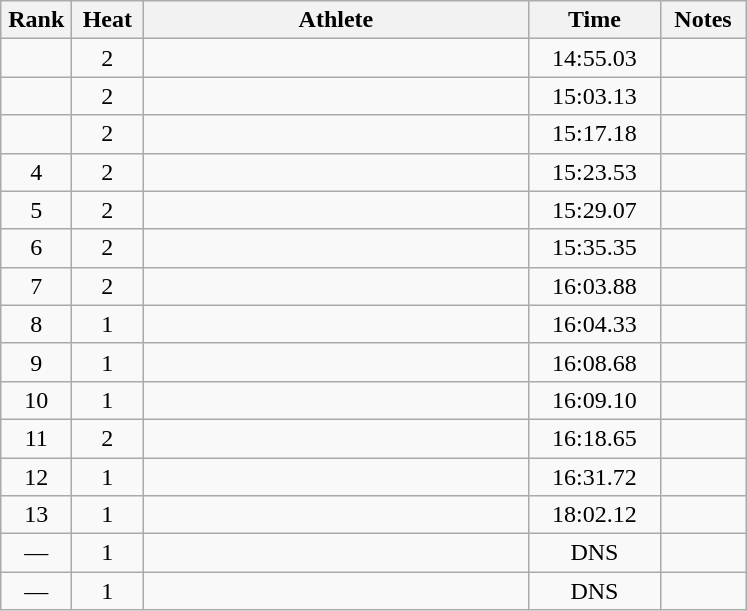<table class="wikitable" style="text-align:center">
<tr>
<th width=40>Rank</th>
<th width=40>Heat</th>
<th width=250>Athlete</th>
<th width=80>Time</th>
<th width=50>Notes</th>
</tr>
<tr>
<td></td>
<td>2</td>
<td align=left></td>
<td>14:55.03</td>
<td></td>
</tr>
<tr>
<td></td>
<td>2</td>
<td align=left></td>
<td>15:03.13</td>
<td></td>
</tr>
<tr>
<td></td>
<td>2</td>
<td align=left></td>
<td>15:17.18</td>
<td></td>
</tr>
<tr>
<td>4</td>
<td>2</td>
<td align=left></td>
<td>15:23.53</td>
<td></td>
</tr>
<tr>
<td>5</td>
<td>2</td>
<td align=left></td>
<td>15:29.07</td>
<td></td>
</tr>
<tr>
<td>6</td>
<td>2</td>
<td align=left></td>
<td>15:35.35</td>
<td></td>
</tr>
<tr>
<td>7</td>
<td>2</td>
<td align=left></td>
<td>16:03.88</td>
<td></td>
</tr>
<tr>
<td>8</td>
<td>1</td>
<td align=left></td>
<td>16:04.33</td>
<td></td>
</tr>
<tr>
<td>9</td>
<td>1</td>
<td align=left></td>
<td>16:08.68</td>
<td></td>
</tr>
<tr>
<td>10</td>
<td>1</td>
<td align=left></td>
<td>16:09.10</td>
<td></td>
</tr>
<tr>
<td>11</td>
<td>2</td>
<td align=left></td>
<td>16:18.65</td>
<td></td>
</tr>
<tr>
<td>12</td>
<td>1</td>
<td align=left></td>
<td>16:31.72</td>
<td></td>
</tr>
<tr>
<td>13</td>
<td>1</td>
<td align=left></td>
<td>18:02.12</td>
<td></td>
</tr>
<tr>
<td>—</td>
<td>1</td>
<td align=left></td>
<td>DNS</td>
<td></td>
</tr>
<tr>
<td>—</td>
<td>1</td>
<td align=left></td>
<td>DNS</td>
<td></td>
</tr>
</table>
